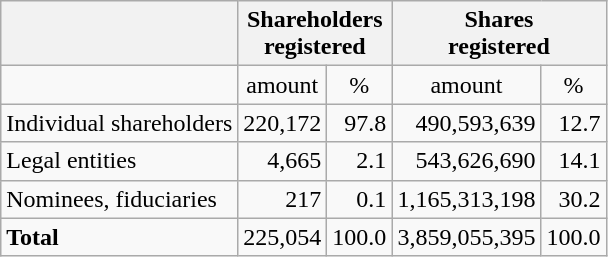<table class="wikitable">
<tr valign="bottom">
<th></th>
<th colspan="2">Shareholders <br>registered</th>
<th colspan="2">Shares <br>registered</th>
</tr>
<tr>
<td></td>
<td style="text-align:center;">amount</td>
<td style="text-align:center;">%</td>
<td style="text-align:center;">amount</td>
<td style="text-align:center;">%</td>
</tr>
<tr>
<td>Individual shareholders</td>
<td style="text-align:right;">220,172</td>
<td style="text-align:right;">97.8</td>
<td style="text-align:right;">490,593,639</td>
<td style="text-align:right;">12.7</td>
</tr>
<tr>
<td>Legal entities</td>
<td style="text-align:right;">4,665</td>
<td style="text-align:right;">2.1</td>
<td style="text-align:right;">543,626,690</td>
<td style="text-align:right;">14.1</td>
</tr>
<tr>
<td>Nominees, fiduciaries</td>
<td style="text-align:right;">217</td>
<td style="text-align:right;">0.1</td>
<td style="text-align:right;">1,165,313,198</td>
<td style="text-align:right;">30.2</td>
</tr>
<tr>
<td><strong>Total</strong></td>
<td style="text-align:right;">225,054</td>
<td style="text-align:right;">100.0</td>
<td style="text-align:right;">3,859,055,395</td>
<td style="text-align:right;">100.0</td>
</tr>
</table>
